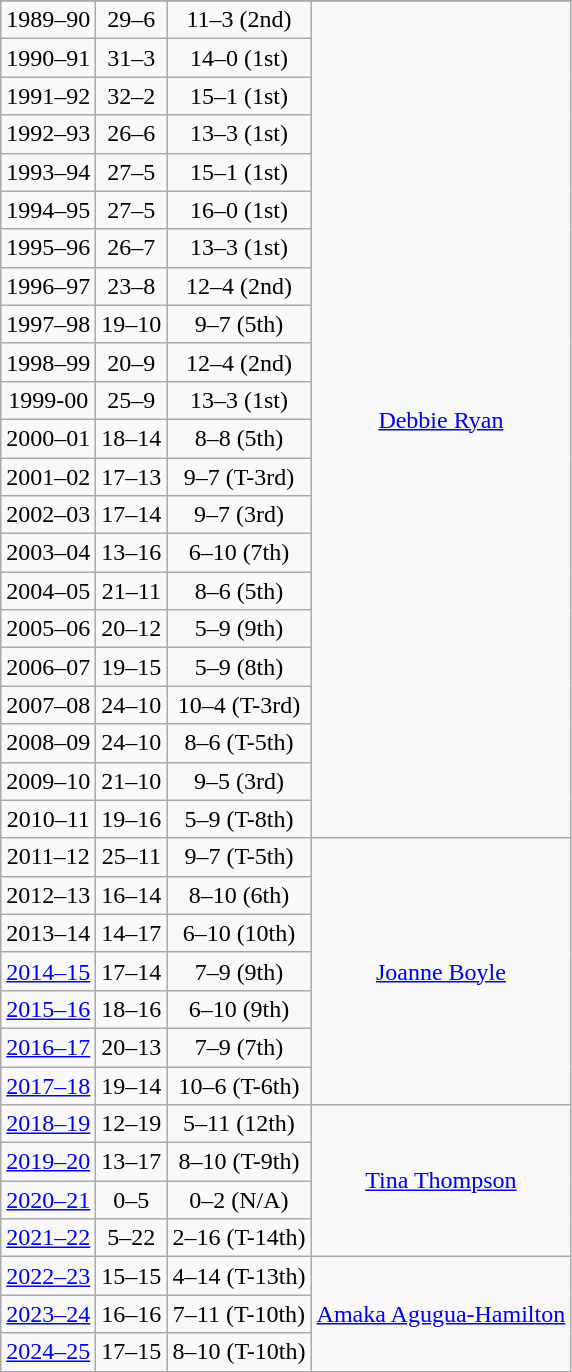<table class="wikitable" style="text-align:center">
<tr>
</tr>
<tr>
<td>1989–90</td>
<td>29–6</td>
<td>11–3 (2nd)</td>
<td rowspan="22"><a href='#'>Debbie Ryan</a></td>
</tr>
<tr>
<td>1990–91</td>
<td>31–3</td>
<td>14–0 (1st)</td>
</tr>
<tr>
<td>1991–92</td>
<td>32–2</td>
<td>15–1 (1st)</td>
</tr>
<tr>
<td>1992–93</td>
<td>26–6</td>
<td>13–3 (1st)</td>
</tr>
<tr>
<td>1993–94</td>
<td>27–5</td>
<td>15–1 (1st)</td>
</tr>
<tr>
<td>1994–95</td>
<td>27–5</td>
<td>16–0 (1st)</td>
</tr>
<tr>
<td>1995–96</td>
<td>26–7</td>
<td>13–3 (1st)</td>
</tr>
<tr>
<td>1996–97</td>
<td>23–8</td>
<td>12–4 (2nd)</td>
</tr>
<tr>
<td>1997–98</td>
<td>19–10</td>
<td>9–7 (5th)</td>
</tr>
<tr>
<td>1998–99</td>
<td>20–9</td>
<td>12–4 (2nd)</td>
</tr>
<tr>
<td>1999-00</td>
<td>25–9</td>
<td>13–3 (1st)</td>
</tr>
<tr>
<td>2000–01</td>
<td>18–14</td>
<td>8–8 (5th)</td>
</tr>
<tr>
<td>2001–02</td>
<td>17–13</td>
<td>9–7 (T-3rd)</td>
</tr>
<tr>
<td>2002–03</td>
<td>17–14</td>
<td>9–7 (3rd)</td>
</tr>
<tr>
<td>2003–04</td>
<td>13–16</td>
<td>6–10 (7th)</td>
</tr>
<tr>
<td>2004–05</td>
<td>21–11</td>
<td>8–6 (5th)</td>
</tr>
<tr>
<td>2005–06</td>
<td>20–12</td>
<td>5–9 (9th)</td>
</tr>
<tr>
<td>2006–07</td>
<td>19–15</td>
<td>5–9 (8th)</td>
</tr>
<tr>
<td>2007–08</td>
<td>24–10</td>
<td>10–4 (T-3rd)</td>
</tr>
<tr>
<td>2008–09</td>
<td>24–10</td>
<td>8–6 (T-5th)</td>
</tr>
<tr>
<td>2009–10</td>
<td>21–10</td>
<td>9–5 (3rd)</td>
</tr>
<tr>
<td>2010–11</td>
<td>19–16</td>
<td>5–9 (T-8th)</td>
</tr>
<tr>
<td>2011–12</td>
<td>25–11</td>
<td>9–7 (T-5th)</td>
<td rowspan="7"><a href='#'>Joanne Boyle</a></td>
</tr>
<tr>
<td>2012–13</td>
<td>16–14</td>
<td>8–10 (6th)</td>
</tr>
<tr>
<td>2013–14</td>
<td>14–17</td>
<td>6–10 (10th)</td>
</tr>
<tr>
<td><a href='#'>2014–15</a></td>
<td>17–14</td>
<td>7–9 (9th)</td>
</tr>
<tr>
<td><a href='#'>2015–16</a></td>
<td>18–16</td>
<td>6–10 (9th)</td>
</tr>
<tr>
<td><a href='#'>2016–17</a></td>
<td>20–13</td>
<td>7–9 (7th)</td>
</tr>
<tr>
<td><a href='#'>2017–18</a></td>
<td>19–14</td>
<td>10–6 (T-6th)</td>
</tr>
<tr>
<td><a href='#'>2018–19</a></td>
<td>12–19</td>
<td>5–11 (12th)</td>
<td rowspan=4><a href='#'>Tina Thompson</a></td>
</tr>
<tr>
<td><a href='#'>2019–20</a></td>
<td>13–17</td>
<td>8–10 (T-9th)</td>
</tr>
<tr>
<td><a href='#'>2020–21</a></td>
<td>0–5</td>
<td>0–2 (N/A)</td>
</tr>
<tr>
<td><a href='#'>2021–22</a></td>
<td>5–22</td>
<td>2–16 (T-14th)</td>
</tr>
<tr>
<td><a href='#'>2022–23</a></td>
<td>15–15</td>
<td>4–14 (T-13th)</td>
<td rowspan=3><a href='#'>Amaka Agugua-Hamilton</a></td>
</tr>
<tr>
<td><a href='#'>2023–24</a></td>
<td>16–16</td>
<td>7–11 (T-10th)</td>
</tr>
<tr>
<td><a href='#'>2024–25</a></td>
<td>17–15</td>
<td>8–10 (T-10th)</td>
</tr>
</table>
